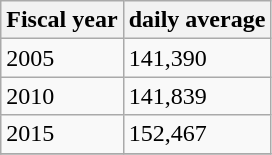<table class="wikitable">
<tr>
<th>Fiscal year</th>
<th>daily average</th>
</tr>
<tr>
<td>2005</td>
<td>141,390</td>
</tr>
<tr>
<td>2010</td>
<td>141,839</td>
</tr>
<tr>
<td>2015</td>
<td>152,467</td>
</tr>
<tr>
</tr>
</table>
